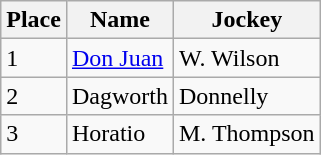<table class="wikitable">
<tr>
<th>Place</th>
<th>Name</th>
<th>Jockey</th>
</tr>
<tr>
<td>1</td>
<td><a href='#'>Don Juan</a></td>
<td>W. Wilson</td>
</tr>
<tr>
<td>2</td>
<td>Dagworth</td>
<td>Donnelly</td>
</tr>
<tr>
<td>3</td>
<td>Horatio</td>
<td>M. Thompson</td>
</tr>
</table>
